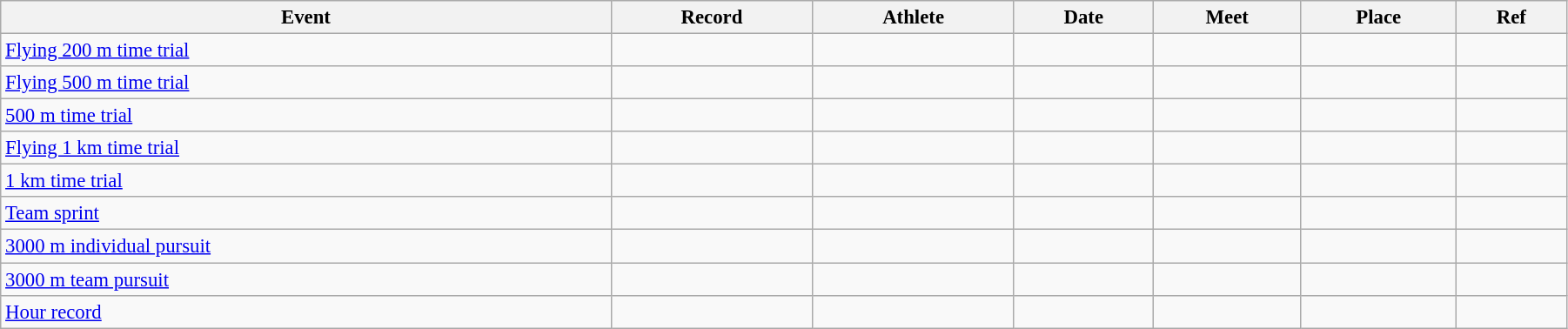<table class="wikitable" style="font-size:95%; width: 95%;">
<tr>
<th>Event</th>
<th>Record</th>
<th>Athlete</th>
<th>Date</th>
<th>Meet</th>
<th>Place</th>
<th>Ref</th>
</tr>
<tr>
<td><a href='#'>Flying 200 m time trial</a></td>
<td></td>
<td></td>
<td></td>
<td></td>
<td></td>
<td></td>
</tr>
<tr>
<td><a href='#'>Flying 500 m time trial</a></td>
<td></td>
<td></td>
<td></td>
<td></td>
<td></td>
<td></td>
</tr>
<tr>
<td><a href='#'>500 m time trial</a></td>
<td></td>
<td></td>
<td></td>
<td></td>
<td></td>
<td></td>
</tr>
<tr>
<td><a href='#'>Flying 1 km time trial</a></td>
<td></td>
<td></td>
<td></td>
<td></td>
<td></td>
<td></td>
</tr>
<tr>
<td><a href='#'>1 km time trial</a></td>
<td></td>
<td></td>
<td></td>
<td></td>
<td></td>
<td></td>
</tr>
<tr>
<td><a href='#'>Team sprint</a></td>
<td></td>
<td></td>
<td></td>
<td></td>
<td></td>
<td></td>
</tr>
<tr>
<td><a href='#'>3000 m individual pursuit</a></td>
<td></td>
<td></td>
<td></td>
<td></td>
<td></td>
<td></td>
</tr>
<tr>
<td><a href='#'>3000 m team pursuit</a></td>
<td></td>
<td></td>
<td></td>
<td></td>
<td></td>
<td></td>
</tr>
<tr>
<td><a href='#'>Hour record</a></td>
<td></td>
<td></td>
<td></td>
<td></td>
<td></td>
<td></td>
</tr>
</table>
